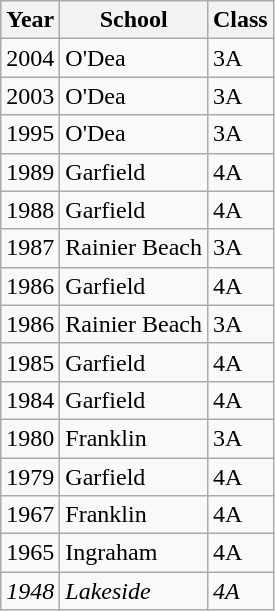<table class="wikitable">
<tr>
<th>Year</th>
<th>School</th>
<th>Class</th>
</tr>
<tr>
<td>2004</td>
<td>O'Dea</td>
<td>3A</td>
</tr>
<tr>
<td>2003</td>
<td>O'Dea</td>
<td>3A</td>
</tr>
<tr>
<td>1995</td>
<td>O'Dea</td>
<td>3A</td>
</tr>
<tr>
<td>1989</td>
<td>Garfield</td>
<td>4A</td>
</tr>
<tr>
<td>1988</td>
<td>Garfield</td>
<td>4A</td>
</tr>
<tr>
<td>1987</td>
<td>Rainier Beach</td>
<td>3A</td>
</tr>
<tr>
<td>1986</td>
<td>Garfield</td>
<td>4A</td>
</tr>
<tr>
<td>1986</td>
<td>Rainier Beach</td>
<td>3A</td>
</tr>
<tr>
<td>1985</td>
<td>Garfield</td>
<td>4A</td>
</tr>
<tr>
<td>1984</td>
<td>Garfield</td>
<td>4A</td>
</tr>
<tr>
<td>1980</td>
<td>Franklin</td>
<td>3A</td>
</tr>
<tr>
<td>1979</td>
<td>Garfield</td>
<td>4A</td>
</tr>
<tr>
<td>1967</td>
<td>Franklin</td>
<td>4A</td>
</tr>
<tr>
<td>1965</td>
<td>Ingraham</td>
<td>4A</td>
</tr>
<tr>
<td><em>1948</em></td>
<td><em>Lakeside</em></td>
<td><em>4A</em></td>
</tr>
</table>
